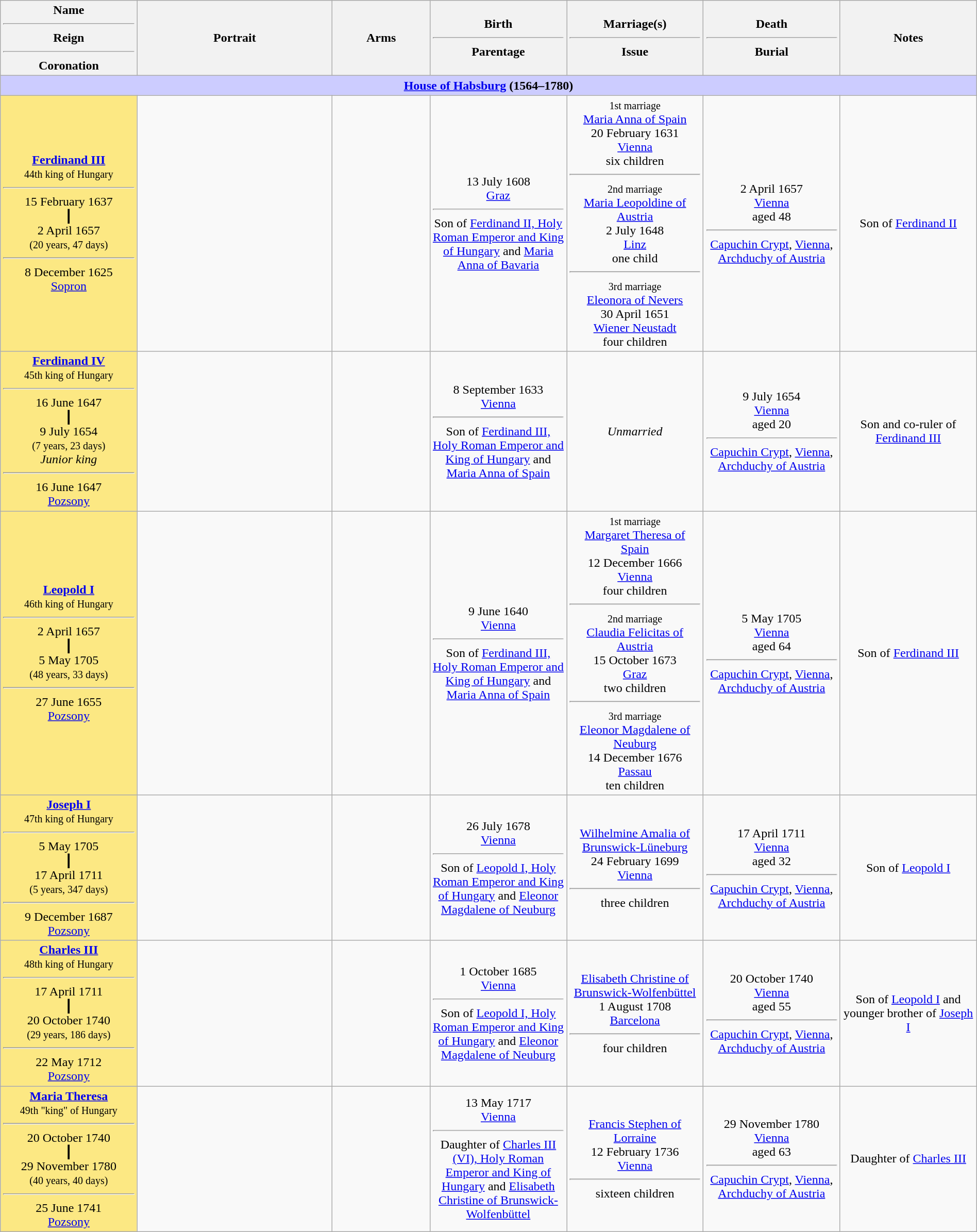<table style="text-align:Center; width:100%" class="wikitable">
<tr>
<th width="14%">Name<hr>Reign<hr>Coronation</th>
<th width="20%">Portrait</th>
<th width="10%">Arms</th>
<th width="14%">Birth<hr>Parentage</th>
<th width="14%">Marriage(s)<hr>Issue</th>
<th width="14%">Death<hr>Burial</th>
<th width="14%">Notes</th>
</tr>
<tr>
<th colspan="7" style="background:#ccccff"><a href='#'>House of Habsburg</a> (1564–1780)</th>
</tr>
<tr>
<td style="background:#FCE883"><strong><a href='#'>Ferdinand III</a></strong><br><small>44th king of Hungary</small><hr>15 February 1637<br>┃<br>2 April 1657<br><small>(20 years, 47 days)</small><hr>8 December 1625<br><a href='#'>Sopron</a></td>
<td></td>
<td></td>
<td>13 July 1608<br><a href='#'>Graz</a><hr>Son of <a href='#'>Ferdinand II, Holy Roman Emperor and King of Hungary</a> and <a href='#'>Maria Anna of Bavaria</a></td>
<td><small>1st marriage</small><br><a href='#'>Maria Anna of Spain</a><br>20 February 1631<br><a href='#'>Vienna</a><br>six children<hr><small>2nd marriage</small><br><a href='#'>Maria Leopoldine of Austria</a><br>2 July 1648<br><a href='#'>Linz</a><br>one child<hr><small>3rd marriage</small><br><a href='#'>Eleonora of Nevers</a><br>30 April 1651<br><a href='#'>Wiener Neustadt</a><br>four children</td>
<td>2 April 1657<br><a href='#'>Vienna</a><br>aged 48<hr><a href='#'>Capuchin Crypt</a>, <a href='#'>Vienna</a>, <a href='#'>Archduchy of Austria</a></td>
<td>Son of <a href='#'>Ferdinand II</a></td>
</tr>
<tr>
<td style="background:#FCE883"><a href='#'><strong>Ferdinand IV</strong></a><br><small>45th king of Hungary</small><hr>16 June 1647<br>┃<br>9 July 1654<br><small>(7 years, 23 days)</small><br><em>Junior king</em><br><hr>16 June 1647<br><a href='#'>Pozsony</a></td>
<td></td>
<td></td>
<td>8 September 1633<br><a href='#'>Vienna</a><hr>Son of <a href='#'>Ferdinand III, Holy Roman Emperor and King of Hungary</a> and <a href='#'>Maria Anna of Spain</a></td>
<td><em>Unmarried</em></td>
<td>9 July 1654<br><a href='#'>Vienna</a><br>aged 20<hr><a href='#'>Capuchin Crypt</a>, <a href='#'>Vienna</a>, <a href='#'>Archduchy of Austria</a></td>
<td>Son and co-ruler of <a href='#'>Ferdinand III</a></td>
</tr>
<tr>
<td style="background:#FCE883"><strong><a href='#'>Leopold I</a></strong><br><small>46th king of Hungary</small><hr>2 April 1657<br>┃<br>5 May 1705<br><small>(48 years, 33 days)</small><br><hr>27 June 1655<br><a href='#'>Pozsony</a></td>
<td></td>
<td></td>
<td>9 June 1640<br><a href='#'>Vienna</a><hr>Son of <a href='#'>Ferdinand III, Holy Roman Emperor and King of Hungary</a> and <a href='#'>Maria Anna of Spain</a></td>
<td><small>1st marriage</small><br><a href='#'>Margaret Theresa of Spain</a><br>12 December 1666<br><a href='#'>Vienna</a><br>four children<hr><small>2nd marriage</small><br><a href='#'>Claudia Felicitas of Austria</a><br>15 October 1673<br><a href='#'>Graz</a><br>two children<hr><small>3rd marriage</small><br><a href='#'>Eleonor Magdalene of Neuburg</a><br>14 December 1676<br><a href='#'>Passau</a><br>ten children</td>
<td>5 May 1705<br><a href='#'>Vienna</a><br>aged 64<hr><a href='#'>Capuchin Crypt</a>, <a href='#'>Vienna</a>, <a href='#'>Archduchy of Austria</a></td>
<td>Son of <a href='#'>Ferdinand III</a></td>
</tr>
<tr>
<td style="background:#FCE883"><strong><a href='#'>Joseph I</a></strong><br><small>47th king of Hungary</small><hr>5 May 1705<br>┃<br>17 April 1711<br><small>(5 years, 347 days)</small><hr>9 December 1687<br><a href='#'>Pozsony</a></td>
<td></td>
<td></td>
<td>26 July 1678<br><a href='#'>Vienna</a><hr>Son of <a href='#'>Leopold I, Holy Roman Emperor and King of Hungary</a> and <a href='#'>Eleonor Magdalene of Neuburg</a></td>
<td><a href='#'>Wilhelmine Amalia of<br>Brunswick-Lüneburg</a><br>24 February 1699<br><a href='#'>Vienna</a><hr>three children</td>
<td>17 April 1711<br><a href='#'>Vienna</a><br>aged 32<hr><a href='#'>Capuchin Crypt</a>, <a href='#'>Vienna</a>, <a href='#'>Archduchy of Austria</a></td>
<td>Son of <a href='#'>Leopold I</a></td>
</tr>
<tr>
<td style="background:#FCE883"><strong><a href='#'>Charles III</a></strong><br><small>48th king of Hungary</small><hr>17 April 1711<br>┃<br>20 October 1740<br><small>(29 years, 186 days)</small><hr>22 May 1712<br><a href='#'>Pozsony</a></td>
<td></td>
<td></td>
<td>1 October 1685<br><a href='#'>Vienna</a><hr>Son of <a href='#'>Leopold I, Holy Roman Emperor and King of Hungary</a> and <a href='#'>Eleonor Magdalene of Neuburg</a></td>
<td><a href='#'>Elisabeth Christine of<br>Brunswick-Wolfenbüttel</a><br>1 August 1708<br><a href='#'>Barcelona</a><hr>four children</td>
<td>20 October 1740<br><a href='#'>Vienna</a><br>aged 55<hr><a href='#'>Capuchin Crypt</a>, <a href='#'>Vienna</a>, <a href='#'>Archduchy of Austria</a></td>
<td>Son of <a href='#'>Leopold I</a> and younger brother of <a href='#'>Joseph I</a></td>
</tr>
<tr>
<td style="background:#FCE883"><strong><a href='#'>Maria Theresa</a></strong><br><small>49th "king" of Hungary</small><hr>20 October 1740<br>┃<br>29 November 1780<br><small>(40 years, 40 days)</small><hr>25 June 1741<br><a href='#'>Pozsony</a></td>
<td></td>
<td></td>
<td>13 May 1717<br><a href='#'>Vienna</a><hr>Daughter of <a href='#'>Charles III (VI), Holy Roman Emperor and King of Hungary</a> and <a href='#'>Elisabeth Christine of Brunswick-Wolfenbüttel</a></td>
<td><a href='#'>Francis Stephen of Lorraine</a><br>12 February 1736<br><a href='#'>Vienna</a><hr>sixteen children</td>
<td>29 November 1780<br><a href='#'>Vienna</a><br>aged 63<hr><a href='#'>Capuchin Crypt</a>, <a href='#'>Vienna</a>, <a href='#'>Archduchy of Austria</a></td>
<td>Daughter of <a href='#'>Charles III</a></td>
</tr>
</table>
